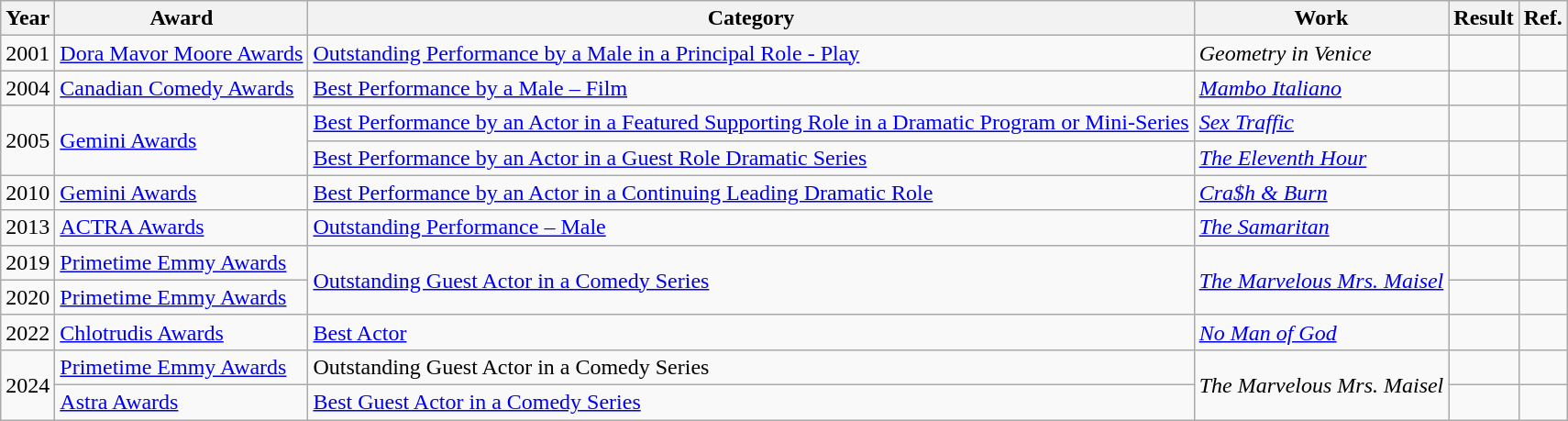<table class="wikitable">
<tr>
<th>Year</th>
<th>Award</th>
<th>Category</th>
<th>Work</th>
<th>Result</th>
<th>Ref.</th>
</tr>
<tr>
<td>2001</td>
<td><a href='#'>Dora Mavor Moore Awards</a></td>
<td><a href='#'>Outstanding Performance by a Male in a Principal Role - Play</a></td>
<td><em>Geometry in Venice</em></td>
<td></td>
<td align="center"></td>
</tr>
<tr>
<td>2004</td>
<td><a href='#'>Canadian Comedy Awards</a></td>
<td><a href='#'>Best Performance by a Male – Film</a></td>
<td><em><a href='#'>Mambo Italiano</a></em></td>
<td></td>
<td align="center"></td>
</tr>
<tr>
<td rowspan="2">2005</td>
<td rowspan="2"><a href='#'>Gemini Awards</a></td>
<td><a href='#'>Best Performance by an Actor in a Featured Supporting Role in a Dramatic Program or Mini-Series</a></td>
<td><em><a href='#'>Sex Traffic</a></em></td>
<td></td>
<td align="center"></td>
</tr>
<tr>
<td><a href='#'>Best Performance by an Actor in a Guest Role Dramatic Series</a></td>
<td><em><a href='#'>The Eleventh Hour</a></em></td>
<td></td>
<td align="center"></td>
</tr>
<tr>
<td>2010</td>
<td><a href='#'>Gemini Awards</a></td>
<td><a href='#'>Best Performance by an Actor in a Continuing Leading Dramatic Role</a></td>
<td><em><a href='#'>Cra$h & Burn</a></em></td>
<td></td>
<td align="center"></td>
</tr>
<tr>
<td>2013</td>
<td><a href='#'>ACTRA Awards</a></td>
<td><a href='#'>Outstanding Performance – Male</a></td>
<td><em><a href='#'>The Samaritan</a></em></td>
<td></td>
<td align="center"></td>
</tr>
<tr>
<td>2019</td>
<td><a href='#'>Primetime Emmy Awards</a></td>
<td rowspan="2"><a href='#'>Outstanding Guest Actor in a Comedy Series</a></td>
<td rowspan="2"><em><a href='#'>The Marvelous Mrs. Maisel</a></em></td>
<td></td>
<td align="center"></td>
</tr>
<tr>
<td>2020</td>
<td><a href='#'>Primetime Emmy Awards</a></td>
<td></td>
<td align="center"></td>
</tr>
<tr>
<td>2022</td>
<td><a href='#'>Chlotrudis Awards</a></td>
<td><a href='#'>Best Actor</a></td>
<td><em><a href='#'>No Man of God</a></em></td>
<td></td>
<td align="center"></td>
</tr>
<tr>
<td rowspan="2">2024</td>
<td><a href='#'>Primetime Emmy Awards</a></td>
<td>Outstanding Guest Actor in a Comedy Series</td>
<td rowspan="2"><em>The Marvelous Mrs. Maisel</em></td>
<td></td>
<td align="center"></td>
</tr>
<tr>
<td><a href='#'>Astra Awards</a></td>
<td><a href='#'>Best Guest Actor in a Comedy Series</a></td>
<td></td>
<td align="center"></td>
</tr>
</table>
